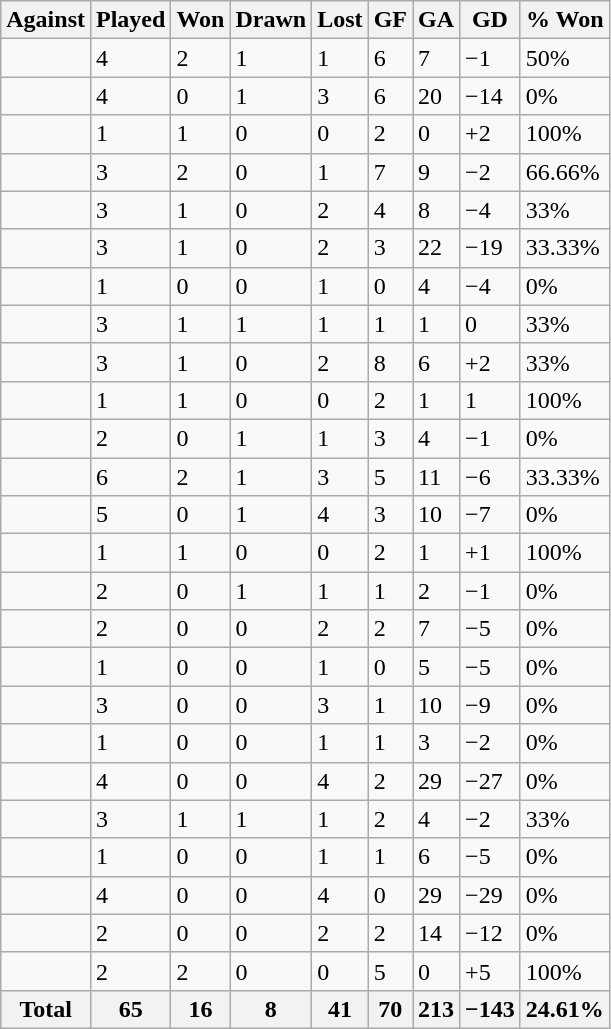<table class="sortable wikitable">
<tr>
<th>Against</th>
<th>Played</th>
<th>Won</th>
<th>Drawn</th>
<th>Lost</th>
<th>GF</th>
<th>GA</th>
<th>GD</th>
<th>% Won</th>
</tr>
<tr>
<td style="text-align:left;"></td>
<td>4</td>
<td>2</td>
<td>1</td>
<td>1</td>
<td>6</td>
<td>7</td>
<td>−1</td>
<td>50%</td>
</tr>
<tr>
<td style="text-align:left;"></td>
<td>4</td>
<td>0</td>
<td>1</td>
<td>3</td>
<td>6</td>
<td>20</td>
<td>−14</td>
<td>0%</td>
</tr>
<tr>
<td style="text-align:left;"></td>
<td>1</td>
<td>1</td>
<td>0</td>
<td>0</td>
<td>2</td>
<td>0</td>
<td>+2</td>
<td>100%</td>
</tr>
<tr>
<td style="text-align:left;"></td>
<td>3</td>
<td>2</td>
<td>0</td>
<td>1</td>
<td>7</td>
<td>9</td>
<td>−2</td>
<td>66.66%</td>
</tr>
<tr>
<td style="text-align:left;"></td>
<td>3</td>
<td>1</td>
<td>0</td>
<td>2</td>
<td>4</td>
<td>8</td>
<td>−4</td>
<td>33%</td>
</tr>
<tr>
<td style="text-align:left;"></td>
<td>3</td>
<td>1</td>
<td>0</td>
<td>2</td>
<td>3</td>
<td>22</td>
<td>−19</td>
<td>33.33%</td>
</tr>
<tr>
<td style="text-align:left;"></td>
<td>1</td>
<td>0</td>
<td>0</td>
<td>1</td>
<td>0</td>
<td>4</td>
<td>−4</td>
<td>0%</td>
</tr>
<tr>
<td style="text-align:left;"><em></em></td>
<td>3</td>
<td>1</td>
<td>1</td>
<td>1</td>
<td>1</td>
<td>1</td>
<td>0</td>
<td>33%</td>
</tr>
<tr>
<td style="text-align:left;"></td>
<td>3</td>
<td>1</td>
<td>0</td>
<td>2</td>
<td>8</td>
<td>6</td>
<td>+2</td>
<td>33%</td>
</tr>
<tr>
<td style="text-align:left;"></td>
<td>1</td>
<td>1</td>
<td>0</td>
<td>0</td>
<td>2</td>
<td>1</td>
<td>1</td>
<td>100%</td>
</tr>
<tr>
<td style="text-align:left;"></td>
<td>2</td>
<td>0</td>
<td>1</td>
<td>1</td>
<td>3</td>
<td>4</td>
<td>−1</td>
<td>0%</td>
</tr>
<tr>
<td style="text-align:left;"></td>
<td>6</td>
<td>2</td>
<td>1</td>
<td>3</td>
<td>5</td>
<td>11</td>
<td>−6</td>
<td>33.33%</td>
</tr>
<tr>
<td style="text-align:left;"></td>
<td>5</td>
<td>0</td>
<td>1</td>
<td>4</td>
<td>3</td>
<td>10</td>
<td>−7</td>
<td>0%</td>
</tr>
<tr>
<td style="text-align:left;"></td>
<td>1</td>
<td>1</td>
<td>0</td>
<td>0</td>
<td>2</td>
<td>1</td>
<td>+1</td>
<td>100%</td>
</tr>
<tr>
<td style="text-align:left;"></td>
<td>2</td>
<td>0</td>
<td>1</td>
<td>1</td>
<td>1</td>
<td>2</td>
<td>−1</td>
<td>0%</td>
</tr>
<tr>
<td style="text-align:left;"></td>
<td>2</td>
<td>0</td>
<td>0</td>
<td>2</td>
<td>2</td>
<td>7</td>
<td>−5</td>
<td>0%</td>
</tr>
<tr>
<td style="text-align:left;"><em></em></td>
<td>1</td>
<td>0</td>
<td>0</td>
<td>1</td>
<td>0</td>
<td>5</td>
<td>−5</td>
<td>0%</td>
</tr>
<tr>
<td style="text-align:left;"></td>
<td>3</td>
<td>0</td>
<td>0</td>
<td>3</td>
<td>1</td>
<td>10</td>
<td>−9</td>
<td>0%</td>
</tr>
<tr>
<td style="text-align:left;"></td>
<td>1</td>
<td>0</td>
<td>0</td>
<td>1</td>
<td>1</td>
<td>3</td>
<td>−2</td>
<td>0%</td>
</tr>
<tr>
<td style="text-align:left;"></td>
<td>4</td>
<td>0</td>
<td>0</td>
<td>4</td>
<td>2</td>
<td>29</td>
<td>−27</td>
<td>0%</td>
</tr>
<tr>
<td style="text-align:left;"></td>
<td>3</td>
<td>1</td>
<td>1</td>
<td>1</td>
<td>2</td>
<td>4</td>
<td>−2</td>
<td>33%</td>
</tr>
<tr>
<td style="text-align:left;"></td>
<td>1</td>
<td>0</td>
<td>0</td>
<td>1</td>
<td>1</td>
<td>6</td>
<td>−5</td>
<td>0%</td>
</tr>
<tr>
<td style="text-align:left;"></td>
<td>4</td>
<td>0</td>
<td>0</td>
<td>4</td>
<td>0</td>
<td>29</td>
<td>−29</td>
<td>0%</td>
</tr>
<tr>
<td style="text-align:left;"></td>
<td>2</td>
<td>0</td>
<td>0</td>
<td>2</td>
<td>2</td>
<td>14</td>
<td>−12</td>
<td>0%</td>
</tr>
<tr>
<td style="text-align:left;"></td>
<td>2</td>
<td>2</td>
<td>0</td>
<td>0</td>
<td>5</td>
<td>0</td>
<td>+5</td>
<td>100%</td>
</tr>
<tr class="sortbottom">
<th>Total</th>
<th>65</th>
<th>16</th>
<th>8</th>
<th>41</th>
<th>70</th>
<th>213</th>
<th>−143</th>
<th>24.61%</th>
</tr>
</table>
